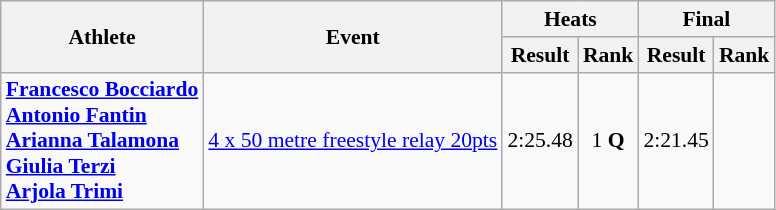<table class=wikitable style="font-size:90%">
<tr>
<th rowspan="2">Athlete</th>
<th rowspan="2">Event</th>
<th colspan="2">Heats</th>
<th colspan="2">Final</th>
</tr>
<tr>
<th>Result</th>
<th>Rank</th>
<th>Result</th>
<th>Rank</th>
</tr>
<tr align=center>
<td align=left><strong><a href='#'>Francesco Bocciardo</a><br><a href='#'>Antonio Fantin</a><br><a href='#'>Arianna Talamona</a><br><a href='#'>Giulia Terzi</a><br><a href='#'>Arjola Trimi</a></strong></td>
<td><a href='#'>4 x 50 metre freestyle relay 20pts</a></td>
<td>2:25.48</td>
<td>1 <strong>Q</strong></td>
<td>2:21.45</td>
<td></td>
</tr>
</table>
